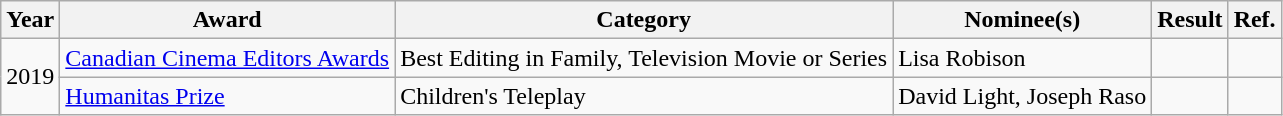<table class="wikitable">
<tr>
<th>Year</th>
<th>Award</th>
<th>Category</th>
<th>Nominee(s)</th>
<th>Result</th>
<th>Ref.</th>
</tr>
<tr>
<td rowspan="2">2019</td>
<td><a href='#'>Canadian Cinema Editors Awards</a></td>
<td>Best Editing in Family, Television Movie or Series</td>
<td>Lisa Robison</td>
<td></td>
<td style="text-align:center;"></td>
</tr>
<tr>
<td><a href='#'>Humanitas Prize</a></td>
<td>Children's Teleplay</td>
<td>David Light, Joseph Raso</td>
<td></td>
<td style="text-align:center;"></td>
</tr>
</table>
